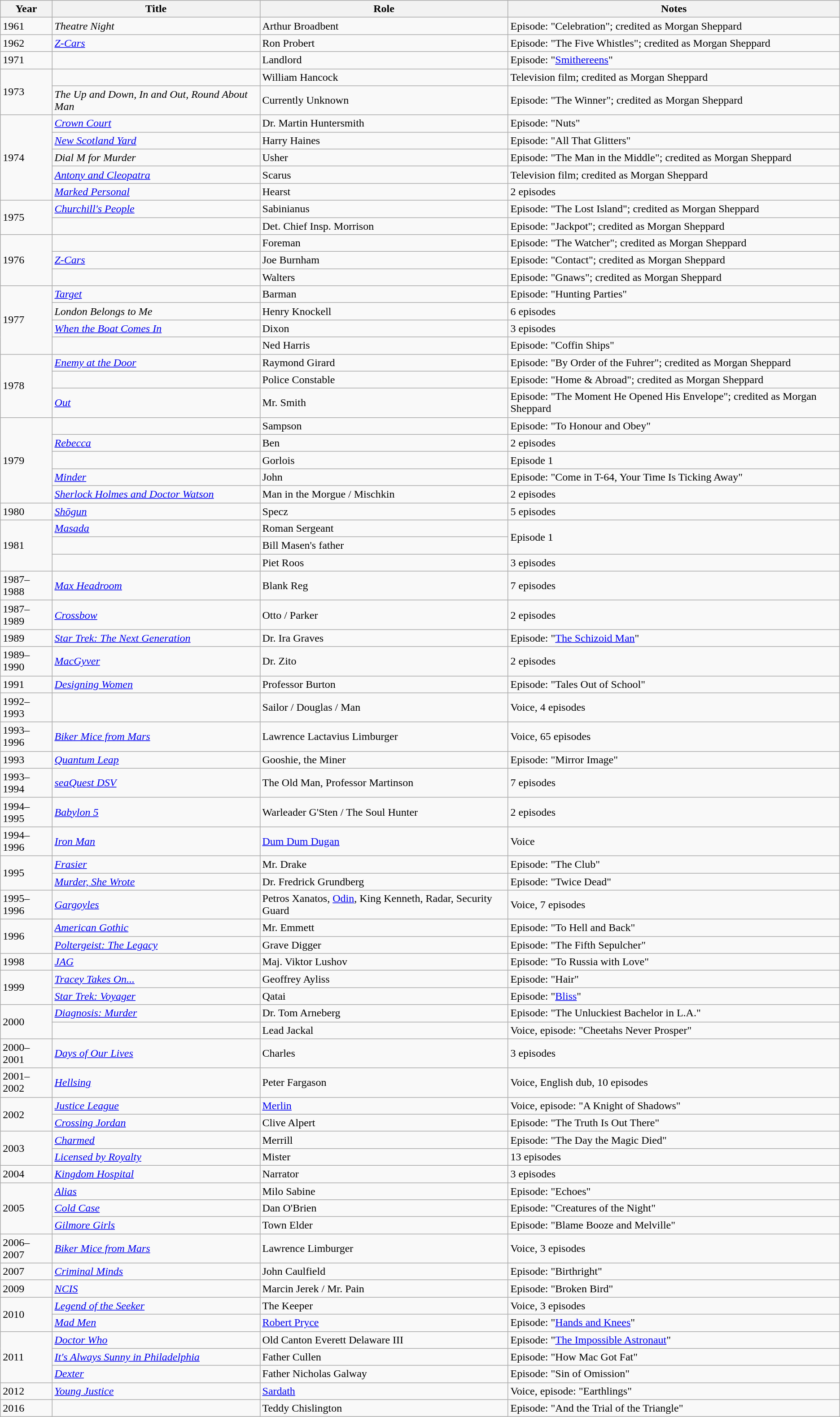<table class="wikitable sortable">
<tr>
<th>Year</th>
<th>Title</th>
<th>Role</th>
<th class="unsortable">Notes</th>
</tr>
<tr>
<td>1961</td>
<td><em>Theatre Night</em></td>
<td>Arthur Broadbent</td>
<td>Episode: "Celebration"; credited as Morgan Sheppard</td>
</tr>
<tr>
<td>1962</td>
<td><em><a href='#'>Z-Cars</a></em></td>
<td>Ron Probert</td>
<td>Episode: "The Five Whistles"; credited as Morgan Sheppard</td>
</tr>
<tr>
<td>1971</td>
<td><em></em></td>
<td>Landlord</td>
<td>Episode: "<a href='#'>Smithereens</a>"</td>
</tr>
<tr>
<td rowspan="2">1973</td>
<td><em></em></td>
<td>William Hancock</td>
<td>Television film; credited as Morgan Sheppard</td>
</tr>
<tr>
<td><em>The Up and Down, In and Out, Round About Man</em></td>
<td>Currently Unknown</td>
<td>Episode: "The Winner"; credited as Morgan Sheppard</td>
</tr>
<tr>
<td rowspan="5">1974</td>
<td><em><a href='#'>Crown Court</a></em></td>
<td>Dr. Martin Huntersmith</td>
<td>Episode: "Nuts"</td>
</tr>
<tr>
<td><em><a href='#'>New Scotland Yard</a></em></td>
<td>Harry Haines</td>
<td>Episode: "All That Glitters"</td>
</tr>
<tr>
<td><em>Dial M for Murder</em></td>
<td>Usher</td>
<td>Episode: "The Man in the Middle"; credited as Morgan Sheppard</td>
</tr>
<tr>
<td><em><a href='#'>Antony and Cleopatra</a></em></td>
<td>Scarus</td>
<td>Television film; credited as Morgan Sheppard</td>
</tr>
<tr>
<td><em><a href='#'>Marked Personal</a></em></td>
<td>Hearst</td>
<td>2 episodes</td>
</tr>
<tr>
<td rowspan="2">1975</td>
<td><em><a href='#'>Churchill's People</a></em></td>
<td>Sabinianus</td>
<td>Episode: "The Lost Island"; credited as Morgan Sheppard</td>
</tr>
<tr>
<td><em></em></td>
<td>Det. Chief Insp. Morrison</td>
<td>Episode: "Jackpot"; credited as Morgan Sheppard</td>
</tr>
<tr>
<td rowspan="3">1976</td>
<td><em></em></td>
<td>Foreman</td>
<td>Episode: "The Watcher"; credited as Morgan Sheppard</td>
</tr>
<tr>
<td><em><a href='#'>Z-Cars</a></em></td>
<td>Joe Burnham</td>
<td>Episode: "Contact"; credited as Morgan Sheppard</td>
</tr>
<tr>
<td><em></em></td>
<td>Walters</td>
<td>Episode: "Gnaws"; credited as Morgan Sheppard</td>
</tr>
<tr>
<td rowspan="4">1977</td>
<td><em><a href='#'>Target</a></em></td>
<td>Barman</td>
<td>Episode: "Hunting Parties"</td>
</tr>
<tr>
<td><em>London Belongs to Me</em></td>
<td>Henry Knockell</td>
<td>6 episodes</td>
</tr>
<tr>
<td><em><a href='#'>When the Boat Comes In</a></em></td>
<td>Dixon</td>
<td>3 episodes</td>
</tr>
<tr>
<td><em></em></td>
<td>Ned Harris</td>
<td>Episode: "Coffin Ships"</td>
</tr>
<tr>
<td rowspan="3">1978</td>
<td><em><a href='#'>Enemy at the Door</a></em></td>
<td>Raymond Girard</td>
<td>Episode: "By Order of the Fuhrer"; credited as Morgan Sheppard</td>
</tr>
<tr>
<td><em></em></td>
<td>Police Constable</td>
<td>Episode: "Home & Abroad"; credited as Morgan Sheppard</td>
</tr>
<tr>
<td><em><a href='#'>Out</a></em></td>
<td>Mr. Smith</td>
<td>Episode: "The Moment He Opened His Envelope"; credited as Morgan Sheppard</td>
</tr>
<tr>
<td rowspan="5">1979</td>
<td><em></em></td>
<td>Sampson</td>
<td>Episode: "To Honour and Obey"</td>
</tr>
<tr>
<td><em><a href='#'>Rebecca</a></em></td>
<td>Ben</td>
<td>2 episodes</td>
</tr>
<tr>
<td><em></em></td>
<td>Gorlois</td>
<td>Episode 1</td>
</tr>
<tr>
<td><em><a href='#'>Minder</a></em></td>
<td>John</td>
<td>Episode: "Come in T-64, Your Time Is Ticking Away"</td>
</tr>
<tr>
<td><em><a href='#'>Sherlock Holmes and Doctor Watson</a></em></td>
<td>Man in the Morgue / Mischkin</td>
<td>2 episodes</td>
</tr>
<tr>
<td>1980</td>
<td><em><a href='#'>Shōgun</a></em></td>
<td>Specz</td>
<td>5 episodes</td>
</tr>
<tr>
<td rowspan="3">1981</td>
<td><em><a href='#'>Masada</a></em></td>
<td>Roman Sergeant</td>
<td rowspan="2">Episode 1</td>
</tr>
<tr>
<td><em></em></td>
<td>Bill Masen's father</td>
</tr>
<tr>
<td><em></em></td>
<td>Piet Roos</td>
<td>3 episodes</td>
</tr>
<tr>
<td>1987–1988</td>
<td><em><a href='#'>Max Headroom</a></em></td>
<td>Blank Reg</td>
<td>7 episodes</td>
</tr>
<tr>
<td>1987–1989</td>
<td><em><a href='#'>Crossbow</a></em></td>
<td>Otto / Parker</td>
<td>2 episodes</td>
</tr>
<tr>
<td>1989</td>
<td><em><a href='#'>Star Trek: The Next Generation</a></em></td>
<td>Dr. Ira Graves</td>
<td>Episode: "<a href='#'>The Schizoid Man</a>"</td>
</tr>
<tr>
<td>1989–1990</td>
<td><em><a href='#'>MacGyver</a></em></td>
<td>Dr. Zito</td>
<td>2 episodes</td>
</tr>
<tr>
<td>1991</td>
<td><em><a href='#'>Designing Women</a></em></td>
<td>Professor Burton</td>
<td>Episode: "Tales Out of School"</td>
</tr>
<tr>
<td>1992–1993</td>
<td><em></em></td>
<td>Sailor / Douglas / Man</td>
<td>Voice, 4 episodes</td>
</tr>
<tr>
<td>1993–1996</td>
<td><em><a href='#'>Biker Mice from Mars</a></em></td>
<td>Lawrence Lactavius Limburger</td>
<td>Voice, 65 episodes</td>
</tr>
<tr>
<td>1993</td>
<td><em><a href='#'>Quantum Leap</a></em></td>
<td>Gooshie, the Miner</td>
<td>Episode: "Mirror Image"</td>
</tr>
<tr>
<td>1993–1994</td>
<td><em><a href='#'>seaQuest DSV</a></em></td>
<td>The Old Man, Professor Martinson</td>
<td>7 episodes</td>
</tr>
<tr>
<td>1994–1995</td>
<td><em><a href='#'>Babylon 5</a></em></td>
<td>Warleader G'Sten / The Soul Hunter</td>
<td>2 episodes</td>
</tr>
<tr>
<td>1994–1996</td>
<td><em><a href='#'>Iron Man</a></em></td>
<td><a href='#'>Dum Dum Dugan</a></td>
<td>Voice</td>
</tr>
<tr>
<td rowspan="2">1995</td>
<td><em><a href='#'>Frasier</a></em></td>
<td>Mr. Drake</td>
<td>Episode: "The Club"</td>
</tr>
<tr>
<td><em><a href='#'>Murder, She Wrote</a></em></td>
<td>Dr. Fredrick Grundberg</td>
<td>Episode: "Twice Dead"</td>
</tr>
<tr>
<td>1995–1996</td>
<td><em><a href='#'>Gargoyles</a></em></td>
<td>Petros Xanatos, <a href='#'>Odin</a>, King Kenneth, Radar, Security Guard</td>
<td>Voice, 7 episodes</td>
</tr>
<tr>
<td rowspan="2">1996</td>
<td><em><a href='#'>American Gothic</a></em></td>
<td>Mr. Emmett</td>
<td>Episode: "To Hell and Back"</td>
</tr>
<tr>
<td><em><a href='#'>Poltergeist: The Legacy</a></em></td>
<td>Grave Digger</td>
<td>Episode: "The Fifth Sepulcher"</td>
</tr>
<tr>
<td>1998</td>
<td><em><a href='#'>JAG</a></em></td>
<td>Maj. Viktor Lushov</td>
<td>Episode: "To Russia with Love"</td>
</tr>
<tr>
<td rowspan="2">1999</td>
<td><em><a href='#'>Tracey Takes On...</a></em></td>
<td>Geoffrey Ayliss</td>
<td>Episode: "Hair"</td>
</tr>
<tr>
<td><em><a href='#'>Star Trek: Voyager</a></em></td>
<td>Qatai</td>
<td>Episode: "<a href='#'>Bliss</a>"</td>
</tr>
<tr>
<td rowspan="2">2000</td>
<td><em><a href='#'>Diagnosis: Murder</a></em></td>
<td>Dr. Tom Arneberg</td>
<td>Episode: "The Unluckiest Bachelor in L.A."</td>
</tr>
<tr>
<td><em></em></td>
<td>Lead Jackal</td>
<td>Voice, episode: "Cheetahs Never Prosper"</td>
</tr>
<tr>
<td>2000–2001</td>
<td><em><a href='#'>Days of Our Lives</a></em></td>
<td>Charles</td>
<td>3 episodes</td>
</tr>
<tr>
<td>2001–2002</td>
<td><em><a href='#'>Hellsing</a></em></td>
<td>Peter Fargason</td>
<td>Voice, English dub, 10 episodes</td>
</tr>
<tr>
<td rowspan="2">2002</td>
<td><em><a href='#'>Justice League</a></em></td>
<td><a href='#'>Merlin</a></td>
<td>Voice, episode: "A Knight of Shadows"</td>
</tr>
<tr>
<td><em><a href='#'>Crossing Jordan</a></em></td>
<td>Clive Alpert</td>
<td>Episode: "The Truth Is Out There"</td>
</tr>
<tr>
<td rowspan="2">2003</td>
<td><em><a href='#'>Charmed</a></em></td>
<td>Merrill</td>
<td>Episode: "The Day the Magic Died"</td>
</tr>
<tr>
<td><em><a href='#'>Licensed by Royalty</a></em></td>
<td>Mister</td>
<td>13 episodes</td>
</tr>
<tr>
<td>2004</td>
<td><em><a href='#'>Kingdom Hospital</a></em></td>
<td>Narrator</td>
<td>3 episodes</td>
</tr>
<tr>
<td rowspan="3">2005</td>
<td><em><a href='#'>Alias</a></em></td>
<td>Milo Sabine</td>
<td>Episode: "Echoes"</td>
</tr>
<tr>
<td><em><a href='#'>Cold Case</a></em></td>
<td>Dan O'Brien</td>
<td>Episode: "Creatures of the Night"</td>
</tr>
<tr>
<td><em><a href='#'>Gilmore Girls</a></em></td>
<td>Town Elder</td>
<td>Episode: "Blame Booze and Melville"</td>
</tr>
<tr>
<td>2006–2007</td>
<td><em><a href='#'>Biker Mice from Mars</a></em></td>
<td>Lawrence Limburger</td>
<td>Voice, 3 episodes</td>
</tr>
<tr>
<td>2007</td>
<td><em><a href='#'>Criminal Minds</a></em></td>
<td>John Caulfield</td>
<td>Episode: "Birthright"</td>
</tr>
<tr>
<td>2009</td>
<td><em><a href='#'>NCIS</a></em></td>
<td>Marcin Jerek / Mr. Pain</td>
<td>Episode: "Broken Bird"</td>
</tr>
<tr>
<td rowspan="2">2010</td>
<td><em><a href='#'>Legend of the Seeker</a></em></td>
<td>The Keeper</td>
<td>Voice, 3 episodes</td>
</tr>
<tr>
<td><em><a href='#'>Mad Men</a></em></td>
<td><a href='#'>Robert Pryce</a></td>
<td>Episode: "<a href='#'>Hands and Knees</a>"</td>
</tr>
<tr>
<td rowspan="3">2011</td>
<td><em><a href='#'>Doctor Who</a></em></td>
<td>Old Canton Everett Delaware III</td>
<td>Episode: "<a href='#'>The Impossible Astronaut</a>"</td>
</tr>
<tr>
<td><em><a href='#'>It's Always Sunny in Philadelphia</a></em></td>
<td>Father Cullen</td>
<td>Episode: "How Mac Got Fat"</td>
</tr>
<tr>
<td><em><a href='#'>Dexter</a></em></td>
<td>Father Nicholas Galway</td>
<td>Episode: "Sin of Omission"</td>
</tr>
<tr>
<td>2012</td>
<td><em><a href='#'>Young Justice</a></em></td>
<td><a href='#'>Sardath</a></td>
<td>Voice, episode: "Earthlings"</td>
</tr>
<tr>
<td>2016</td>
<td><em></em></td>
<td>Teddy Chislington</td>
<td>Episode: "And the Trial of the Triangle"</td>
</tr>
</table>
